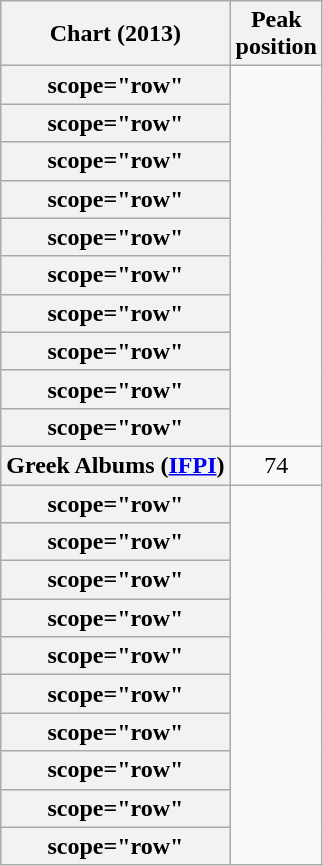<table class="wikitable sortable plainrowheaders">
<tr>
<th scope="col">Chart (2013)</th>
<th scope="col">Peak<br>position</th>
</tr>
<tr>
<th>scope="row"</th>
</tr>
<tr>
<th>scope="row"</th>
</tr>
<tr>
<th>scope="row"</th>
</tr>
<tr>
<th>scope="row"</th>
</tr>
<tr>
<th>scope="row"</th>
</tr>
<tr>
<th>scope="row"</th>
</tr>
<tr>
<th>scope="row"</th>
</tr>
<tr>
<th>scope="row"</th>
</tr>
<tr>
<th>scope="row"</th>
</tr>
<tr>
<th>scope="row"</th>
</tr>
<tr>
<th scope="row">Greek Albums (<a href='#'>IFPI</a>)</th>
<td style="text-align:center;">74</td>
</tr>
<tr>
<th>scope="row"</th>
</tr>
<tr>
<th>scope="row"</th>
</tr>
<tr>
<th>scope="row"</th>
</tr>
<tr>
<th>scope="row"</th>
</tr>
<tr>
<th>scope="row"</th>
</tr>
<tr>
<th>scope="row"</th>
</tr>
<tr>
<th>scope="row"</th>
</tr>
<tr>
<th>scope="row"</th>
</tr>
<tr>
<th>scope="row"</th>
</tr>
<tr>
<th>scope="row"</th>
</tr>
</table>
